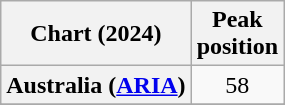<table class="wikitable sortable plainrowheaders" style="text-align:center">
<tr>
<th scope="col">Chart (2024)</th>
<th scope="col">Peak<br>position</th>
</tr>
<tr>
<th scope="row">Australia (<a href='#'>ARIA</a>)</th>
<td>58</td>
</tr>
<tr>
</tr>
<tr>
</tr>
<tr>
</tr>
<tr>
</tr>
</table>
